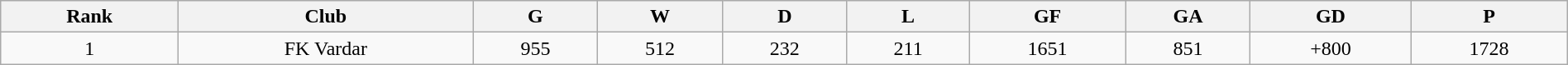<table class="wikitable" style="text-align:center; font-size:100%; width:100%">
<tr>
<th>Rank</th>
<th>Club</th>
<th>G</th>
<th>W</th>
<th>D</th>
<th>L</th>
<th>GF</th>
<th>GA</th>
<th>GD</th>
<th>P</th>
</tr>
<tr>
<td>1</td>
<td align="center">FK Vardar</td>
<td>955</td>
<td>512</td>
<td>232</td>
<td>211</td>
<td>1651</td>
<td>851</td>
<td>+800</td>
<td>1728</td>
</tr>
</table>
